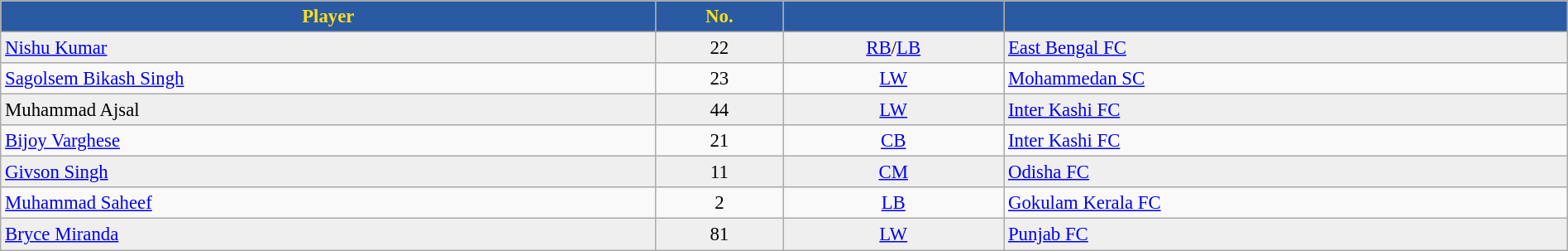<table class="wikitable sortable" style="text-align:center; font-size:95%; width:100%;">
<tr>
<th style="background:#2A5AA1; color:#FADF20;">Player</th>
<th style="background:#2A5AA1; color:#FADF20;">No.</th>
<th style="background:#2A5AA1; color:#FADF20;"></th>
<th style="background:#2A5AA1; color:#FADF20;"></th>
</tr>
<tr bgcolor="#EFEFEF">
<td style="text-align:left;"> <a href='#'>Nishu Kumar</a></td>
<td>22</td>
<td><a href='#'>RB</a>/<a href='#'>LB</a></td>
<td style="text-align:left;"> <a href='#'>East Bengal FC</a></td>
</tr>
<tr>
<td style="text-align:left;"> <a href='#'>Sagolsem Bikash Singh</a></td>
<td>23</td>
<td><a href='#'>LW</a></td>
<td style="text-align:left;"> <a href='#'>Mohammedan SC</a></td>
</tr>
<tr bgcolor="#EFEFEF">
<td style="text-align:left;"> Muhammad Ajsal</td>
<td>44</td>
<td><a href='#'>LW</a></td>
<td style="text-align:left;"> <a href='#'>Inter Kashi FC</a></td>
</tr>
<tr>
<td style="text-align:left;"> <a href='#'>Bijoy Varghese</a></td>
<td>21</td>
<td><a href='#'>CB</a></td>
<td style="text-align:left;"> <a href='#'>Inter Kashi FC</a></td>
</tr>
<tr bgcolor="#EFEFEF">
<td style="text-align:left;"> <a href='#'>Givson Singh</a></td>
<td>11</td>
<td><a href='#'>CM</a></td>
<td style="text-align:left;"> <a href='#'>Odisha FC</a></td>
</tr>
<tr>
<td style="text-align:left;"> <a href='#'>Muhammad Saheef</a></td>
<td>2</td>
<td><a href='#'>LB</a></td>
<td style="text-align:left;"> <a href='#'>Gokulam Kerala FC</a></td>
</tr>
<tr bgcolor="#EFEFEF">
<td style="text-align:left;"> <a href='#'>Bryce Miranda</a></td>
<td>81</td>
<td><a href='#'>LW</a></td>
<td style="text-align:left;"> <a href='#'>Punjab FC</a></td>
</tr>
</table>
